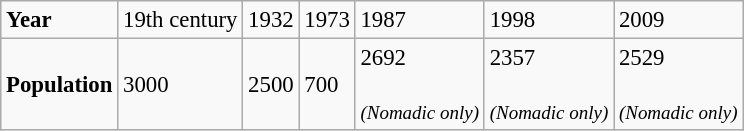<table class="wikitable" style="font-size: 95%;">
<tr>
<td><strong>Year</strong></td>
<td>19th century</td>
<td>1932</td>
<td>1973</td>
<td>1987</td>
<td>1998</td>
<td>2009</td>
</tr>
<tr>
<td><strong>Population</strong></td>
<td>3000</td>
<td>2500</td>
<td>700</td>
<td>2692 <br><br><small><em>(Nomadic only)</em></small></td>
<td>2357 <br><br><small><em>(Nomadic only)</em></small></td>
<td>2529 <br><br><small><em>(Nomadic only)</em></small></td>
</tr>
</table>
